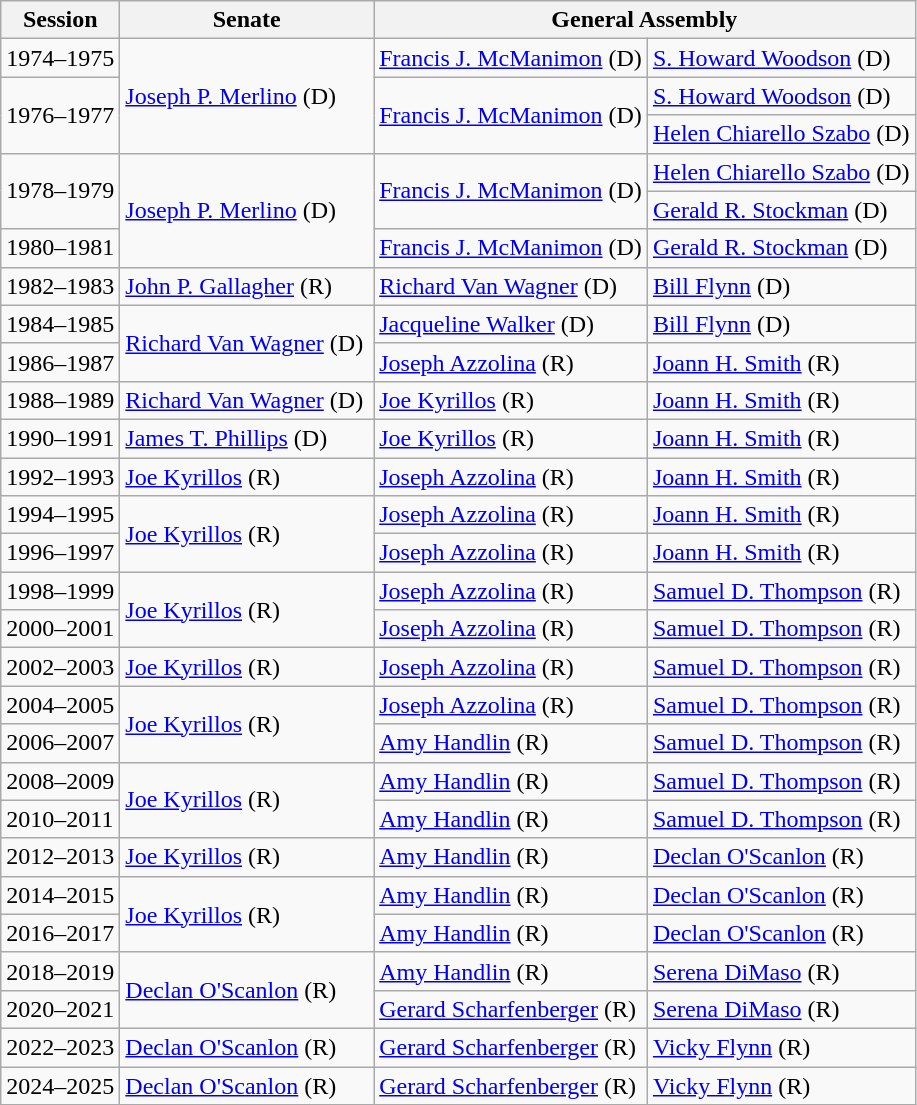<table class="wikitable">
<tr>
<th>Session</th>
<th>Senate</th>
<th colspan=2>General Assembly</th>
</tr>
<tr>
<td>1974–1975</td>
<td rowspan=3 ><a href='#'>Joseph P. Merlino</a> (D)</td>
<td><a href='#'>Francis J. McManimon</a> (D)</td>
<td><a href='#'>S. Howard Woodson</a> (D)</td>
</tr>
<tr>
<td rowspan=2>1976–1977</td>
<td rowspan=2 ><a href='#'>Francis J. McManimon</a> (D)</td>
<td><a href='#'>S. Howard Woodson</a> (D)</td>
</tr>
<tr>
<td><a href='#'>Helen Chiarello Szabo</a> (D)</td>
</tr>
<tr>
<td rowspan=2>1978–1979</td>
<td rowspan=3 ><a href='#'>Joseph P. Merlino</a> (D)</td>
<td rowspan=2 ><a href='#'>Francis J. McManimon</a> (D)</td>
<td><a href='#'>Helen Chiarello Szabo</a> (D)</td>
</tr>
<tr>
<td><a href='#'>Gerald R. Stockman</a> (D)</td>
</tr>
<tr>
<td>1980–1981</td>
<td><a href='#'>Francis J. McManimon</a> (D)</td>
<td><a href='#'>Gerald R. Stockman</a> (D)</td>
</tr>
<tr>
<td>1982–1983</td>
<td><a href='#'>John P. Gallagher</a> (R)</td>
<td><a href='#'>Richard Van Wagner</a> (D)</td>
<td><a href='#'>Bill Flynn</a> (D)</td>
</tr>
<tr>
<td>1984–1985</td>
<td rowspan=2 ><a href='#'>Richard Van Wagner</a> (D)</td>
<td><a href='#'>Jacqueline Walker</a> (D)</td>
<td><a href='#'>Bill Flynn</a> (D)</td>
</tr>
<tr>
<td>1986–1987</td>
<td><a href='#'>Joseph Azzolina</a> (R)</td>
<td><a href='#'>Joann H. Smith</a> (R)</td>
</tr>
<tr>
<td>1988–1989</td>
<td rowspan=2 ><a href='#'>Richard Van Wagner</a> (D)<small> </small><br></td>
<td><a href='#'>Joe Kyrillos</a> (R)</td>
<td><a href='#'>Joann H. Smith</a> (R)</td>
</tr>
<tr>
<td rowspan=2>1990–1991</td>
<td rowspan=2 ><a href='#'>Joe Kyrillos</a> (R)</td>
<td rowspan=2 ><a href='#'>Joann H. Smith</a> (R)</td>
</tr>
<tr>
<td><a href='#'>James T. Phillips</a> (D)</td>
</tr>
<tr>
<td>1992–1993</td>
<td><a href='#'>Joe Kyrillos</a> (R)</td>
<td><a href='#'>Joseph Azzolina</a> (R)</td>
<td><a href='#'>Joann H. Smith</a> (R)</td>
</tr>
<tr>
<td>1994–1995</td>
<td rowspan=2 ><a href='#'>Joe Kyrillos</a> (R)</td>
<td><a href='#'>Joseph Azzolina</a> (R)</td>
<td><a href='#'>Joann H. Smith</a> (R)</td>
</tr>
<tr>
<td>1996–1997</td>
<td><a href='#'>Joseph Azzolina</a> (R)</td>
<td><a href='#'>Joann H. Smith</a> (R)</td>
</tr>
<tr>
<td>1998–1999</td>
<td rowspan=2 ><a href='#'>Joe Kyrillos</a> (R)</td>
<td><a href='#'>Joseph Azzolina</a> (R)</td>
<td><a href='#'>Samuel D. Thompson</a> (R)</td>
</tr>
<tr>
<td>2000–2001</td>
<td><a href='#'>Joseph Azzolina</a> (R)</td>
<td><a href='#'>Samuel D. Thompson</a> (R)</td>
</tr>
<tr>
<td>2002–2003</td>
<td><a href='#'>Joe Kyrillos</a> (R)</td>
<td><a href='#'>Joseph Azzolina</a> (R)</td>
<td><a href='#'>Samuel D. Thompson</a> (R)</td>
</tr>
<tr>
<td>2004–2005</td>
<td rowspan=2 ><a href='#'>Joe Kyrillos</a> (R)</td>
<td><a href='#'>Joseph Azzolina</a> (R)</td>
<td><a href='#'>Samuel D. Thompson</a> (R)</td>
</tr>
<tr>
<td>2006–2007</td>
<td><a href='#'>Amy Handlin</a> (R)</td>
<td><a href='#'>Samuel D. Thompson</a> (R)</td>
</tr>
<tr>
<td>2008–2009</td>
<td rowspan=2 ><a href='#'>Joe Kyrillos</a> (R)</td>
<td><a href='#'>Amy Handlin</a> (R)</td>
<td><a href='#'>Samuel D. Thompson</a> (R)</td>
</tr>
<tr>
<td>2010–2011</td>
<td><a href='#'>Amy Handlin</a> (R)</td>
<td><a href='#'>Samuel D. Thompson</a> (R)</td>
</tr>
<tr>
<td>2012–2013</td>
<td><a href='#'>Joe Kyrillos</a> (R)</td>
<td><a href='#'>Amy Handlin</a> (R)</td>
<td><a href='#'>Declan O'Scanlon</a> (R)</td>
</tr>
<tr>
<td>2014–2015</td>
<td rowspan=2 ><a href='#'>Joe Kyrillos</a> (R)</td>
<td><a href='#'>Amy Handlin</a> (R)</td>
<td><a href='#'>Declan O'Scanlon</a> (R)</td>
</tr>
<tr>
<td>2016–2017</td>
<td><a href='#'>Amy Handlin</a> (R)</td>
<td><a href='#'>Declan O'Scanlon</a> (R)</td>
</tr>
<tr>
<td>2018–2019</td>
<td rowspan=2 ><a href='#'>Declan O'Scanlon</a> (R)</td>
<td><a href='#'>Amy Handlin</a> (R)</td>
<td><a href='#'>Serena DiMaso</a> (R)</td>
</tr>
<tr>
<td>2020–2021</td>
<td><a href='#'>Gerard Scharfenberger</a> (R)</td>
<td><a href='#'>Serena DiMaso</a> (R)</td>
</tr>
<tr>
<td>2022–2023</td>
<td><a href='#'>Declan O'Scanlon</a> (R)</td>
<td><a href='#'>Gerard Scharfenberger</a> (R)</td>
<td><a href='#'>Vicky Flynn</a> (R)</td>
</tr>
<tr>
<td>2024–2025</td>
<td><a href='#'>Declan O'Scanlon</a> (R)</td>
<td><a href='#'>Gerard Scharfenberger</a> (R)</td>
<td><a href='#'>Vicky Flynn</a> (R)</td>
</tr>
</table>
